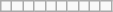<table class="wikitable">
<tr>
<td></td>
<td></td>
<td></td>
<td></td>
<td></td>
<td></td>
<td></td>
<td></td>
<td></td>
<td></td>
</tr>
</table>
